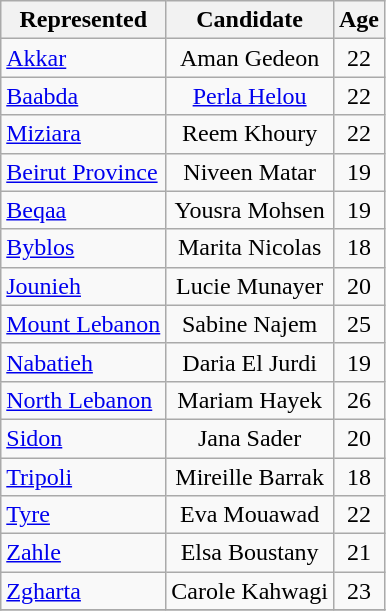<table class="sortable wikitable">
<tr>
<th>Represented</th>
<th>Candidate</th>
<th>Age</th>
</tr>
<tr>
<td><a href='#'>Akkar</a></td>
<td style="text-align:center;">Aman Gedeon</td>
<td style="text-align:center;">22</td>
</tr>
<tr>
<td><a href='#'>Baabda</a></td>
<td style="text-align:center;"><a href='#'>Perla Helou</a></td>
<td style="text-align:center;">22</td>
</tr>
<tr>
<td><a href='#'>Miziara</a></td>
<td style="text-align:center;">Reem Khoury</td>
<td style="text-align:center;">22</td>
</tr>
<tr>
<td><a href='#'>Beirut Province</a></td>
<td style="text-align:center;">Niveen Matar</td>
<td style="text-align:center;">19</td>
</tr>
<tr>
<td><a href='#'>Beqaa</a></td>
<td style="text-align:center;">Yousra Mohsen</td>
<td style="text-align:center;">19</td>
</tr>
<tr>
<td><a href='#'>Byblos</a></td>
<td style="text-align:center;">Marita Nicolas</td>
<td style="text-align:center;">18</td>
</tr>
<tr>
<td><a href='#'>Jounieh</a></td>
<td style="text-align:center;">Lucie Munayer</td>
<td style="text-align:center;">20</td>
</tr>
<tr>
<td><a href='#'>Mount Lebanon</a></td>
<td style="text-align:center;">Sabine Najem</td>
<td style="text-align:center;">25</td>
</tr>
<tr>
<td><a href='#'>Nabatieh</a></td>
<td style="text-align:center;">Daria El Jurdi</td>
<td style="text-align:center;">19</td>
</tr>
<tr>
<td><a href='#'>North Lebanon</a></td>
<td style="text-align:center;">Mariam Hayek</td>
<td style="text-align:center;">26</td>
</tr>
<tr>
<td><a href='#'>Sidon</a></td>
<td style="text-align:center;">Jana Sader</td>
<td style="text-align:center;">20</td>
</tr>
<tr>
<td><a href='#'>Tripoli</a></td>
<td style="text-align:center;">Mireille Barrak</td>
<td style="text-align:center;">18</td>
</tr>
<tr>
<td><a href='#'>Tyre</a></td>
<td style="text-align:center;">Eva Mouawad</td>
<td style="text-align:center;">22</td>
</tr>
<tr>
<td><a href='#'>Zahle</a></td>
<td style="text-align:center;">Elsa Boustany</td>
<td style="text-align:center;">21</td>
</tr>
<tr>
<td><a href='#'>Zgharta</a></td>
<td style="text-align:center;">Carole Kahwagi</td>
<td style="text-align:center;">23</td>
</tr>
<tr>
</tr>
</table>
